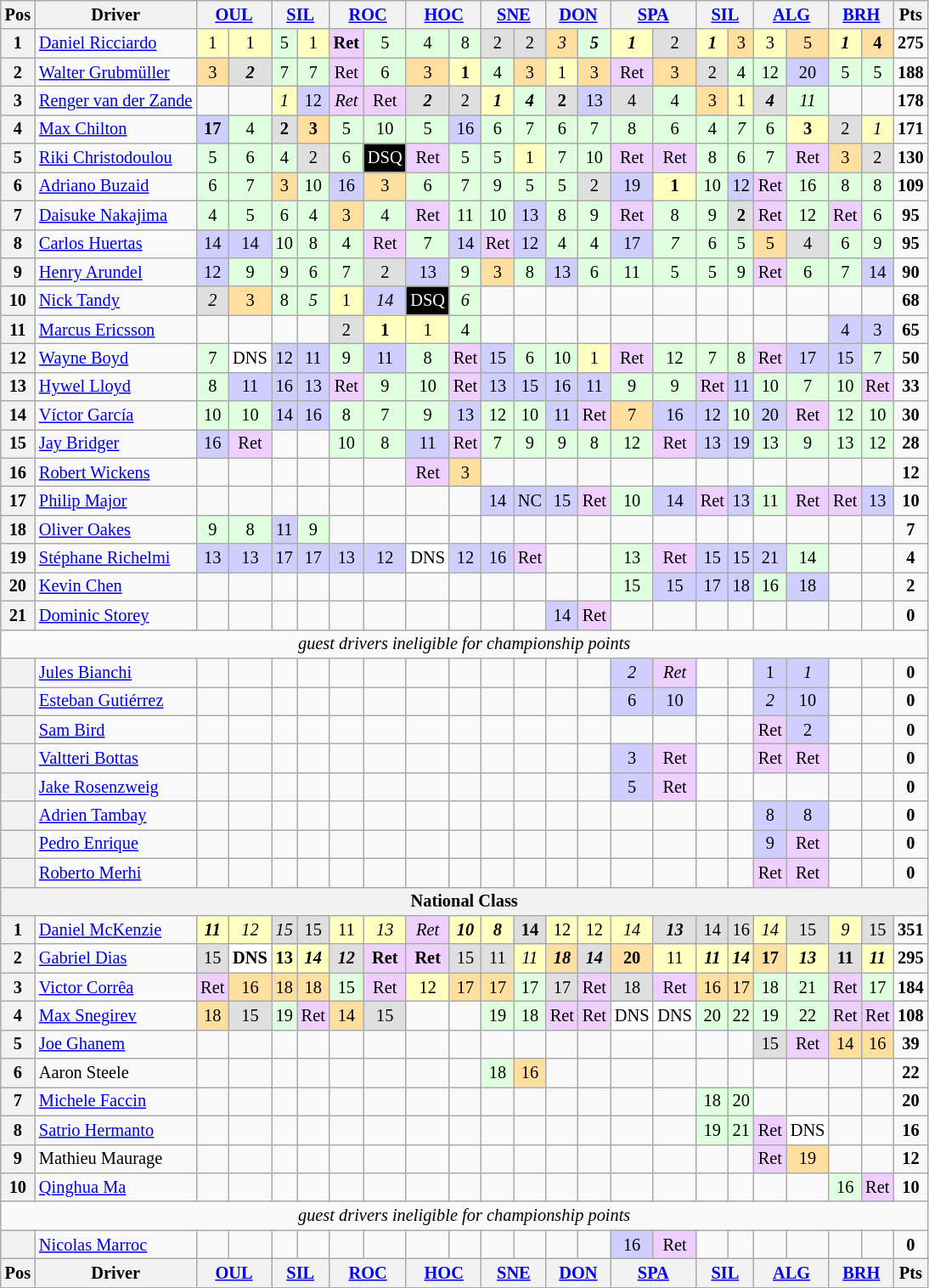<table class="wikitable" style="font-size: 85%; text-align: center;">
<tr valign="top">
<th valign="middle">Pos</th>
<th valign="middle">Driver</th>
<th colspan=2><a href='#'>OUL</a><br></th>
<th colspan=2><a href='#'>SIL</a><br></th>
<th colspan=2><a href='#'>ROC</a><br></th>
<th colspan=2><a href='#'>HOC</a><br></th>
<th colspan=2><a href='#'>SNE</a><br></th>
<th colspan=2><a href='#'>DON</a><br></th>
<th colspan=2><a href='#'>SPA</a><br></th>
<th colspan=2><a href='#'>SIL</a><br></th>
<th colspan=2><a href='#'>ALG</a><br></th>
<th colspan=2><a href='#'>BRH</a><br></th>
<th valign="middle">Pts</th>
</tr>
<tr>
<th>1</th>
<td align=left> <a href='#'>Daniel Ricciardo</a></td>
<td style="background:#FFFFBF;">1</td>
<td style="background:#FFFFBF;">1</td>
<td style="background:#DFFFDF;">5</td>
<td style="background:#FFFFBF;">1</td>
<td style="background:#EFCFFF;"><strong>Ret</strong></td>
<td style="background:#DFFFDF;">5</td>
<td style="background:#DFFFDF;">4</td>
<td style="background:#DFFFDF;">8</td>
<td style="background:#DFDFDF;">2</td>
<td style="background:#DFDFDF;">2</td>
<td style="background:#FFDF9F;"><em>3</em></td>
<td style="background:#DFFFDF;"><strong><em>5</em></strong></td>
<td style="background:#FFFFBF;"><strong><em>1</em></strong></td>
<td style="background:#DFDFDF;">2</td>
<td style="background:#FFFFBF;"><strong><em>1</em></strong></td>
<td style="background:#FFDF9F;">3</td>
<td style="background:#FFFFBF;">3</td>
<td style="background:#FFDF9F;">5</td>
<td style="background:#FFFFBF;"><strong><em>1</em></strong></td>
<td style="background:#FFDF9F;"><strong>4</strong></td>
<td><strong>275</strong></td>
</tr>
<tr>
<th>2</th>
<td align=left> <a href='#'>Walter Grubmüller</a></td>
<td style="background:#FFDF9F;">3</td>
<td style="background:#DFDFDF;"><strong><em>2</em></strong></td>
<td style="background:#DFFFDF;">7</td>
<td style="background:#DFFFDF;">7</td>
<td style="background:#EFCFFF;">Ret</td>
<td style="background:#DFFFDF;">6</td>
<td style="background:#FFDF9F;">3</td>
<td style="background:#FFFFBF;"><strong>1</strong></td>
<td style="background:#DFFFDF;">4</td>
<td style="background:#FFDF9F;">3</td>
<td style="background:#FFFFBF;">1</td>
<td style="background:#FFDF9F;">3</td>
<td style="background:#EFCFFF;">Ret</td>
<td style="background:#FFDF9F;">3</td>
<td style="background:#DFDFDF;">2</td>
<td style="background:#DFFFDF;">4</td>
<td style="background:#DFFFDF;">12</td>
<td style="background:#CFCFFF;">20</td>
<td style="background:#DFFFDF;">5</td>
<td style="background:#DFFFDF;">5</td>
<td><strong>188</strong></td>
</tr>
<tr>
<th>3</th>
<td align=left nowrap> <a href='#'>Renger van der Zande</a></td>
<td></td>
<td></td>
<td style="background:#FFFFBF;"><em>1</em></td>
<td style="background:#CFCFFF;">12</td>
<td style="background:#EFCFFF;"><em>Ret</em></td>
<td style="background:#EFCFFF;">Ret</td>
<td style="background:#DFDFDF;"><strong><em>2</em></strong></td>
<td style="background:#DFDFDF;">2</td>
<td style="background:#FFFFBF;"><strong><em>1</em></strong></td>
<td style="background:#DFFFDF;"><strong><em>4</em></strong></td>
<td style="background:#DFDFDF;"><strong>2</strong></td>
<td style="background:#CFCFFF;">13</td>
<td style="background:#DFDFDF;">4</td>
<td style="background:#DFFFDF;">4</td>
<td style="background:#FFDF9F;">3</td>
<td style="background:#FFFFBF;">1</td>
<td style="background:#DFDFDF;"><strong><em>4</em></strong></td>
<td style="background:#DFFFDF;"><em>11</em></td>
<td></td>
<td></td>
<td><strong>178</strong></td>
</tr>
<tr>
<th>4</th>
<td align=left> <a href='#'>Max Chilton</a></td>
<td style="background:#CFCFFF;"><strong>17</strong></td>
<td style="background:#DFFFDF;">4</td>
<td style="background:#DFDFDF;"><strong>2</strong></td>
<td style="background:#FFDF9F;"><strong>3</strong></td>
<td style="background:#DFFFDF;">5</td>
<td style="background:#DFFFDF;">10</td>
<td style="background:#DFFFDF;">5</td>
<td style="background:#CFCFFF;">16</td>
<td style="background:#DFFFDF;">6</td>
<td style="background:#DFFFDF;">7</td>
<td style="background:#DFFFDF;">6</td>
<td style="background:#DFFFDF;">7</td>
<td style="background:#DFFFDF;">8</td>
<td style="background:#DFFFDF;">6</td>
<td style="background:#DFFFDF;">4</td>
<td style="background:#DFFFDF;"><em>7</em></td>
<td style="background:#DFFFDF;">6</td>
<td style="background:#FFFFBF;"><strong>3</strong></td>
<td style="background:#DFDFDF;">2</td>
<td style="background:#FFFFBF;"><em>1</em></td>
<td><strong>171</strong></td>
</tr>
<tr>
<th>5</th>
<td align=left> <a href='#'>Riki Christodoulou</a></td>
<td style="background:#DFFFDF;">5</td>
<td style="background:#DFFFDF;">6</td>
<td style="background:#DFFFDF;">4</td>
<td style="background:#DFDFDF;">2</td>
<td style="background:#DFFFDF;">6</td>
<td style="background:black; color:white;">DSQ</td>
<td style="background:#EFCFFF;">Ret</td>
<td style="background:#DFFFDF;">5</td>
<td style="background:#DFFFDF;">5</td>
<td style="background:#FFFFBF;">1</td>
<td style="background:#DFFFDF;">7</td>
<td style="background:#DFFFDF;">10</td>
<td style="background:#EFCFFF;">Ret</td>
<td style="background:#EFCFFF;">Ret</td>
<td style="background:#DFFFDF;">8</td>
<td style="background:#DFFFDF;">6</td>
<td style="background:#DFFFDF;">7</td>
<td style="background:#EFCFFF;">Ret</td>
<td style="background:#FFDF9F;">3</td>
<td style="background:#DFDFDF;">2</td>
<td><strong>130</strong></td>
</tr>
<tr>
<th>6</th>
<td align=left> <a href='#'>Adriano Buzaid</a></td>
<td style="background:#DFFFDF;">6</td>
<td style="background:#DFFFDF;">7</td>
<td style="background:#FFDF9F;">3</td>
<td style="background:#DFFFDF;">10</td>
<td style="background:#CFCFFF;">16</td>
<td style="background:#FFDF9F;">3</td>
<td style="background:#DFFFDF;">6</td>
<td style="background:#DFFFDF;">7</td>
<td style="background:#DFFFDF;">9</td>
<td style="background:#DFFFDF;">5</td>
<td style="background:#DFFFDF;">5</td>
<td style="background:#DFDFDF;">2</td>
<td style="background:#CFCFFF;">19</td>
<td style="background:#FFFFBF;"><strong>1</strong></td>
<td style="background:#DFFFDF;">10</td>
<td style="background:#CFCFFF;">12</td>
<td style="background:#EFCFFF;">Ret</td>
<td style="background:#DFFFDF;">16</td>
<td style="background:#DFFFDF;">8</td>
<td style="background:#DFFFDF;">8</td>
<td><strong>109</strong></td>
</tr>
<tr>
<th>7</th>
<td align=left> <a href='#'>Daisuke Nakajima</a></td>
<td style="background:#DFFFDF;">4</td>
<td style="background:#DFFFDF;">5</td>
<td style="background:#DFFFDF;">6</td>
<td style="background:#DFFFDF;">4</td>
<td style="background:#FFDF9F;">3</td>
<td style="background:#DFFFDF;">4</td>
<td style="background:#EFCFFF;">Ret</td>
<td style="background:#DFFFDF;">11</td>
<td style="background:#DFFFDF;">10</td>
<td style="background:#CFCFFF;">13</td>
<td style="background:#DFFFDF;">8</td>
<td style="background:#DFFFDF;">9</td>
<td style="background:#EFCFFF;">Ret</td>
<td style="background:#DFFFDF;">8</td>
<td style="background:#DFFFDF;">9</td>
<td style="background:#DFDFDF;"><strong>2</strong></td>
<td style="background:#EFCFFF;">Ret</td>
<td style="background:#DFFFDF;">12</td>
<td style="background:#EFCFFF;">Ret</td>
<td style="background:#DFFFDF;">6</td>
<td><strong>95</strong></td>
</tr>
<tr>
<th>8</th>
<td align=left> <a href='#'>Carlos Huertas</a></td>
<td style="background:#CFCFFF;">14</td>
<td style="background:#CFCFFF;">14</td>
<td style="background:#DFFFDF;">10</td>
<td style="background:#DFFFDF;">8</td>
<td style="background:#DFFFDF;">4</td>
<td style="background:#EFCFFF;">Ret</td>
<td style="background:#DFFFDF;">7</td>
<td style="background:#CFCFFF;">14</td>
<td style="background:#EFCFFF;">Ret</td>
<td style="background:#CFCFFF;">12</td>
<td style="background:#DFFFDF;">4</td>
<td style="background:#DFFFDF;">4</td>
<td style="background:#CFCFFF;">17</td>
<td style="background:#DFFFDF;"><em>7</em></td>
<td style="background:#DFFFDF;">6</td>
<td style="background:#DFFFDF;">5</td>
<td style="background:#FFDF9F;">5</td>
<td style="background:#DFDFDF;">4</td>
<td style="background:#DFFFDF;">6</td>
<td style="background:#DFFFDF;">9</td>
<td><strong>95</strong></td>
</tr>
<tr>
<th>9</th>
<td align=left> <a href='#'>Henry Arundel</a></td>
<td style="background:#CFCFFF;">12</td>
<td style="background:#DFFFDF;">9</td>
<td style="background:#DFFFDF;">9</td>
<td style="background:#DFFFDF;">6</td>
<td style="background:#DFFFDF;">7</td>
<td style="background:#DFDFDF;">2</td>
<td style="background:#CFCFFF;">13</td>
<td style="background:#DFFFDF;">9</td>
<td style="background:#FFDF9F;">3</td>
<td style="background:#DFFFDF;">8</td>
<td style="background:#CFCFFF;">13</td>
<td style="background:#DFFFDF;">6</td>
<td style="background:#DFFFDF;">11</td>
<td style="background:#DFFFDF;">5</td>
<td style="background:#DFFFDF;">5</td>
<td style="background:#DFFFDF;">9</td>
<td style="background:#EFCFFF;">Ret</td>
<td style="background:#DFFFDF;">6</td>
<td style="background:#DFFFDF;">7</td>
<td style="background:#CFCFFF;">14</td>
<td><strong>90</strong></td>
</tr>
<tr>
<th>10</th>
<td align=left> <a href='#'>Nick Tandy</a></td>
<td style="background:#DFDFDF;"><em>2</em></td>
<td style="background:#FFDF9F;">3</td>
<td style="background:#DFFFDF;">8</td>
<td style="background:#DFFFDF;"><em>5</em></td>
<td style="background:#FFFFBF;">1</td>
<td style="background:#CFCFFF;"><em>14</em></td>
<td style="background:black; color:white;">DSQ</td>
<td style="background:#DFFFDF;"><em>6</em></td>
<td></td>
<td></td>
<td></td>
<td></td>
<td></td>
<td></td>
<td></td>
<td></td>
<td></td>
<td></td>
<td></td>
<td></td>
<td><strong>68</strong></td>
</tr>
<tr>
<th>11</th>
<td align=left> <a href='#'>Marcus Ericsson</a></td>
<td></td>
<td></td>
<td></td>
<td></td>
<td style="background:#DFDFDF;">2</td>
<td style="background:#FFFFBF;"><strong>1</strong></td>
<td style="background:#FFFFBF;">1</td>
<td style="background:#DFFFDF;">4</td>
<td></td>
<td></td>
<td></td>
<td></td>
<td></td>
<td></td>
<td></td>
<td></td>
<td></td>
<td></td>
<td style="background:#CFCFFF;">4</td>
<td style="background:#CFCFFF;">3</td>
<td><strong>65</strong></td>
</tr>
<tr>
<th>12</th>
<td align=left> <a href='#'>Wayne Boyd</a></td>
<td style="background:#DFFFDF;">7</td>
<td style="background:#FFFFFF;">DNS</td>
<td style="background:#CFCFFF;">12</td>
<td style="background:#CFCFFF;">11</td>
<td style="background:#DFFFDF;">9</td>
<td style="background:#CFCFFF;">11</td>
<td style="background:#DFFFDF;">8</td>
<td style="background:#EFCFFF;">Ret</td>
<td style="background:#CFCFFF;">15</td>
<td style="background:#DFFFDF;">6</td>
<td style="background:#DFFFDF;">10</td>
<td style="background:#FFFFBF;">1</td>
<td style="background:#EFCFFF;">Ret</td>
<td style="background:#DFFFDF;">12</td>
<td style="background:#DFFFDF;">7</td>
<td style="background:#DFFFDF;">8</td>
<td style="background:#EFCFFF;">Ret</td>
<td style="background:#CFCFFF;">17</td>
<td style="background:#CFCFFF;">15</td>
<td style="background:#DFFFDF;">7</td>
<td><strong>50</strong></td>
</tr>
<tr>
<th>13</th>
<td align=left> <a href='#'>Hywel Lloyd</a></td>
<td style="background:#DFFFDF;">8</td>
<td style="background:#CFCFFF;">11</td>
<td style="background:#CFCFFF;">16</td>
<td style="background:#CFCFFF;">13</td>
<td style="background:#EFCFFF;">Ret</td>
<td style="background:#DFFFDF;">9</td>
<td style="background:#DFFFDF;">10</td>
<td style="background:#EFCFFF;">Ret</td>
<td style="background:#CFCFFF;">13</td>
<td style="background:#CFCFFF;">15</td>
<td style="background:#CFCFFF;">16</td>
<td style="background:#CFCFFF;">11</td>
<td style="background:#DFFFDF;">9</td>
<td style="background:#DFFFDF;">9</td>
<td style="background:#EFCFFF;">Ret</td>
<td style="background:#CFCFFF;">11</td>
<td style="background:#DFFFDF;">10</td>
<td style="background:#DFFFDF;">7</td>
<td style="background:#DFFFDF;">10</td>
<td style="background:#EFCFFF;">Ret</td>
<td><strong>33</strong></td>
</tr>
<tr>
<th>14</th>
<td align=left> <a href='#'>Víctor García</a></td>
<td style="background:#DFFFDF;">10</td>
<td style="background:#DFFFDF;">10</td>
<td style="background:#CFCFFF;">14</td>
<td style="background:#CFCFFF;">16</td>
<td style="background:#DFFFDF;">8</td>
<td style="background:#DFFFDF;">7</td>
<td style="background:#DFFFDF;">9</td>
<td style="background:#CFCFFF;">13</td>
<td style="background:#DFFFDF;">12</td>
<td style="background:#DFFFDF;">10</td>
<td style="background:#CFCFFF;">11</td>
<td style="background:#EFCFFF;">Ret</td>
<td style="background:#FFDF9F;">7</td>
<td style="background:#CFCFFF;">16</td>
<td style="background:#CFCFFF;">12</td>
<td style="background:#DFFFDF;">10</td>
<td style="background:#CFCFFF;">20</td>
<td style="background:#EFCFFF;">Ret</td>
<td style="background:#DFFFDF;">12</td>
<td style="background:#DFFFDF;">10</td>
<td><strong>30</strong></td>
</tr>
<tr>
<th>15</th>
<td align=left> <a href='#'>Jay Bridger</a></td>
<td style="background:#CFCFFF;">16</td>
<td style="background:#EFCFFF;">Ret</td>
<td></td>
<td></td>
<td style="background:#DFFFDF;">10</td>
<td style="background:#DFFFDF;">8</td>
<td style="background:#CFCFFF;">11</td>
<td style="background:#EFCFFF;">Ret</td>
<td style="background:#DFFFDF;">7</td>
<td style="background:#DFFFDF;">9</td>
<td style="background:#DFFFDF;">9</td>
<td style="background:#DFFFDF;">8</td>
<td style="background:#DFFFDF;">12</td>
<td style="background:#EFCFFF;">Ret</td>
<td style="background:#CFCFFF;">13</td>
<td style="background:#CFCFFF;">19</td>
<td style="background:#DFFFDF;">13</td>
<td style="background:#DFFFDF;">9</td>
<td style="background:#DFFFDF;">13</td>
<td style="background:#DFFFDF;">12</td>
<td><strong>28</strong></td>
</tr>
<tr>
<th>16</th>
<td align=left> <a href='#'>Robert Wickens</a></td>
<td></td>
<td></td>
<td></td>
<td></td>
<td></td>
<td></td>
<td style="background:#EFCFFF;">Ret</td>
<td style="background:#FFDF9F;">3</td>
<td></td>
<td></td>
<td></td>
<td></td>
<td></td>
<td></td>
<td></td>
<td></td>
<td></td>
<td></td>
<td></td>
<td></td>
<td><strong>12</strong></td>
</tr>
<tr>
<th>17</th>
<td align=left> <a href='#'>Philip Major</a></td>
<td></td>
<td></td>
<td></td>
<td></td>
<td></td>
<td></td>
<td></td>
<td></td>
<td style="background:#CFCFFF;">14</td>
<td style="background:#CFCFFF;">NC</td>
<td style="background:#CFCFFF;">15</td>
<td style="background:#EFCFFF;">Ret</td>
<td style="background:#DFFFDF;">10</td>
<td style="background:#CFCFFF;">14</td>
<td style="background:#EFCFFF;">Ret</td>
<td style="background:#CFCFFF;">13</td>
<td style="background:#DFFFDF;">11</td>
<td style="background:#EFCFFF;">Ret</td>
<td style="background:#EFCFFF;">Ret</td>
<td style="background:#CFCFFF;">13</td>
<td><strong>10</strong></td>
</tr>
<tr>
<th>18</th>
<td align=left> <a href='#'>Oliver Oakes</a></td>
<td style="background:#DFFFDF;">9</td>
<td style="background:#DFFFDF;">8</td>
<td style="background:#CFCFFF;">11</td>
<td style="background:#DFFFDF;">9</td>
<td></td>
<td></td>
<td></td>
<td></td>
<td></td>
<td></td>
<td></td>
<td></td>
<td></td>
<td></td>
<td></td>
<td></td>
<td></td>
<td></td>
<td></td>
<td></td>
<td><strong>7</strong></td>
</tr>
<tr>
<th>19</th>
<td align=left> <a href='#'>Stéphane Richelmi</a></td>
<td style="background:#CFCFFF;">13</td>
<td style="background:#CFCFFF;">13</td>
<td style="background:#CFCFFF;">17</td>
<td style="background:#CFCFFF;">17</td>
<td style="background:#CFCFFF;">13</td>
<td style="background:#CFCFFF;">12</td>
<td style="background:#FFFFFF;">DNS</td>
<td style="background:#CFCFFF;">12</td>
<td style="background:#CFCFFF;">16</td>
<td style="background:#EFCFFF;">Ret</td>
<td></td>
<td></td>
<td style="background:#DFFFDF;">13</td>
<td style="background:#EFCFFF;">Ret</td>
<td style="background:#CFCFFF;">15</td>
<td style="background:#CFCFFF;">15</td>
<td style="background:#CFCFFF;">21</td>
<td style="background:#DFFFDF;">14</td>
<td></td>
<td></td>
<td><strong>4</strong></td>
</tr>
<tr>
<th>20</th>
<td align=left> <a href='#'>Kevin Chen</a></td>
<td></td>
<td></td>
<td></td>
<td></td>
<td></td>
<td></td>
<td></td>
<td></td>
<td></td>
<td></td>
<td></td>
<td></td>
<td style="background:#DFFFDF;">15</td>
<td style="background:#CFCFFF;">15</td>
<td style="background:#CFCFFF;">17</td>
<td style="background:#CFCFFF;">18</td>
<td style="background:#DFFFDF;">16</td>
<td style="background:#CFCFFF;">18</td>
<td></td>
<td></td>
<td><strong>2</strong></td>
</tr>
<tr>
<th>21</th>
<td align=left> <a href='#'>Dominic Storey</a></td>
<td></td>
<td></td>
<td></td>
<td></td>
<td></td>
<td></td>
<td></td>
<td></td>
<td></td>
<td></td>
<td style="background:#CFCFFF;">14</td>
<td style="background:#EFCFFF;">Ret</td>
<td></td>
<td></td>
<td></td>
<td></td>
<td></td>
<td></td>
<td></td>
<td></td>
<td><strong>0</strong></td>
</tr>
<tr>
<td colspan=23 align=center><em>guest drivers ineligible for championship points</em></td>
</tr>
<tr>
<th></th>
<td align=left> <a href='#'>Jules Bianchi</a></td>
<td></td>
<td></td>
<td></td>
<td></td>
<td></td>
<td></td>
<td></td>
<td></td>
<td></td>
<td></td>
<td></td>
<td></td>
<td style="background:#CFCFFF;"><em>2</em></td>
<td style="background:#EFCFFF;"><em>Ret</em></td>
<td></td>
<td></td>
<td style="background:#CFCFFF;">1</td>
<td style="background:#CFCFFF;"><em>1</em></td>
<td></td>
<td></td>
<td><strong>0</strong></td>
</tr>
<tr>
<th></th>
<td align=left> <a href='#'>Esteban Gutiérrez</a></td>
<td></td>
<td></td>
<td></td>
<td></td>
<td></td>
<td></td>
<td></td>
<td></td>
<td></td>
<td></td>
<td></td>
<td></td>
<td style="background:#CFCFFF;">6</td>
<td style="background:#CFCFFF;">10</td>
<td></td>
<td></td>
<td style="background:#CFCFFF;"><em>2</em></td>
<td style="background:#CFCFFF;">10</td>
<td></td>
<td></td>
<td><strong>0</strong></td>
</tr>
<tr>
<th></th>
<td align=left> <a href='#'>Sam Bird</a></td>
<td></td>
<td></td>
<td></td>
<td></td>
<td></td>
<td></td>
<td></td>
<td></td>
<td></td>
<td></td>
<td></td>
<td></td>
<td></td>
<td></td>
<td></td>
<td></td>
<td style="background:#EFCFFF;">Ret</td>
<td style="background:#CFCFFF;">2</td>
<td></td>
<td></td>
<td><strong>0</strong></td>
</tr>
<tr>
<th></th>
<td align=left> <a href='#'>Valtteri Bottas</a></td>
<td></td>
<td></td>
<td></td>
<td></td>
<td></td>
<td></td>
<td></td>
<td></td>
<td></td>
<td></td>
<td></td>
<td></td>
<td style="background:#CFCFFF;">3</td>
<td style="background:#EFCFFF;">Ret</td>
<td></td>
<td></td>
<td style="background:#EFCFFF;">Ret</td>
<td style="background:#EFCFFF;">Ret</td>
<td></td>
<td></td>
<td><strong>0</strong></td>
</tr>
<tr>
<th></th>
<td align=left> <a href='#'>Jake Rosenzweig</a></td>
<td></td>
<td></td>
<td></td>
<td></td>
<td></td>
<td></td>
<td></td>
<td></td>
<td></td>
<td></td>
<td></td>
<td></td>
<td style="background:#CFCFFF;">5</td>
<td style="background:#EFCFFF;">Ret</td>
<td></td>
<td></td>
<td></td>
<td></td>
<td></td>
<td></td>
<td><strong>0</strong></td>
</tr>
<tr>
<th></th>
<td align=left> <a href='#'>Adrien Tambay</a></td>
<td></td>
<td></td>
<td></td>
<td></td>
<td></td>
<td></td>
<td></td>
<td></td>
<td></td>
<td></td>
<td></td>
<td></td>
<td></td>
<td></td>
<td></td>
<td></td>
<td style="background:#CFCFFF;">8</td>
<td style="background:#CFCFFF;">8</td>
<td></td>
<td></td>
<td><strong>0</strong></td>
</tr>
<tr>
<th></th>
<td align=left> <a href='#'>Pedro Enrique</a></td>
<td></td>
<td></td>
<td></td>
<td></td>
<td></td>
<td></td>
<td></td>
<td></td>
<td></td>
<td></td>
<td></td>
<td></td>
<td></td>
<td></td>
<td></td>
<td></td>
<td style="background:#CFCFFF;">9</td>
<td style="background:#EFCFFF;">Ret</td>
<td></td>
<td></td>
<td><strong>0</strong></td>
</tr>
<tr>
<th></th>
<td align=left> <a href='#'>Roberto Merhi</a></td>
<td></td>
<td></td>
<td></td>
<td></td>
<td></td>
<td></td>
<td></td>
<td></td>
<td></td>
<td></td>
<td></td>
<td></td>
<td></td>
<td></td>
<td></td>
<td></td>
<td style="background:#EFCFFF;">Ret</td>
<td style="background:#EFCFFF;">Ret</td>
<td></td>
<td></td>
<td><strong>0</strong></td>
</tr>
<tr>
<th colspan=23>National Class</th>
</tr>
<tr>
<th>1</th>
<td align=left> <a href='#'>Daniel McKenzie</a></td>
<td style="background:#FFFFBF;"><strong><em>11</em></strong></td>
<td style="background:#FFFFBF;"><em>12</em></td>
<td style="background:#DFDFDF;"><em>15</em></td>
<td style="background:#DFDFDF;">15</td>
<td style="background:#FFFFBF;">11</td>
<td style="background:#FFFFBF;"><em>13</em></td>
<td style="background:#EFCFFF;"><em>Ret</em></td>
<td style="background:#FFFFBF;"><strong><em>10</em></strong></td>
<td style="background:#FFFFBF;"><strong><em>8</em></strong></td>
<td style="background:#DFDFDF;"><strong>14</strong></td>
<td style="background:#FFFFBF;">12</td>
<td style="background:#FFFFBF;">12</td>
<td style="background:#FFFFBF;"><em>14</em></td>
<td style="background:#DFDFDF;"><strong><em>13</em></strong></td>
<td style="background:#DFDFDF;">14</td>
<td style="background:#DFDFDF;">16</td>
<td style="background:#FFFFBF;"><em>14</em></td>
<td style="background:#DFDFDF;">15</td>
<td style="background:#FFFFBF;"><em>9</em></td>
<td style="background:#DFDFDF;">15</td>
<td><strong>351</strong></td>
</tr>
<tr>
<th>2</th>
<td align=left> <a href='#'>Gabriel Dias</a></td>
<td style="background:#DFDFDF;">15</td>
<td style="background:#FFFFFF;"><strong>DNS</strong></td>
<td style="background:#FFFFBF;"><strong>13</strong></td>
<td style="background:#FFFFBF;"><strong><em>14</em></strong></td>
<td style="background:#DFDFDF;"><strong><em>12</em></strong></td>
<td style="background:#EFCFFF;"><strong>Ret</strong></td>
<td style="background:#EFCFFF;"><strong>Ret</strong></td>
<td style="background:#DFDFDF;">15</td>
<td style="background:#DFDFDF;">11</td>
<td style="background:#FFFFBF;"><em>11</em></td>
<td style="background:#FFDF9F;"><strong><em>18</em></strong></td>
<td style="background:#DFDFDF;"><strong><em>14</em></strong></td>
<td style="background:#FFDF9F;"><strong>20</strong></td>
<td style="background:#FFFFBF;">11</td>
<td style="background:#FFFFBF;"><strong><em>11</em></strong></td>
<td style="background:#FFFFBF;"><strong><em>14</em></strong></td>
<td style="background:#FFDF9F;"><strong>17</strong></td>
<td style="background:#FFFFBF;"><strong><em>13</em></strong></td>
<td style="background:#DFDFDF;"><strong>11</strong></td>
<td style="background:#FFFFBF;"><strong><em>11</em></strong></td>
<td><strong>295</strong></td>
</tr>
<tr>
<th>3</th>
<td align=left> <a href='#'>Victor Corrêa</a></td>
<td style="background:#EFCFFF;">Ret</td>
<td style="background:#FFDF9F;">16</td>
<td style="background:#FFDF9F;">18</td>
<td style="background:#FFDF9F;">18</td>
<td style="background:#DFFFDF;">15</td>
<td style="background:#EFCFFF;">Ret</td>
<td style="background:#FFFFBF;">12</td>
<td style="background:#FFDF9F;">17</td>
<td style="background:#FFDF9F;">17</td>
<td style="background:#DFFFDF;">17</td>
<td style="background:#DFDFDF;">17</td>
<td style="background:#EFCFFF;">Ret</td>
<td style="background:#DFDFDF;">18</td>
<td style="background:#EFCFFF;">Ret</td>
<td style="background:#FFDF9F;">16</td>
<td style="background:#FFDF9F;">17</td>
<td style="background:#DFFFDF;">18</td>
<td style="background:#DFFFDF;">21</td>
<td style="background:#EFCFFF;">Ret</td>
<td style="background:#DFFFDF;">17</td>
<td><strong>184</strong></td>
</tr>
<tr>
<th>4</th>
<td align=left> <a href='#'>Max Snegirev</a></td>
<td style="background:#FFDF9F;">18</td>
<td style="background:#DFDFDF;">15</td>
<td style="background:#DFFFDF;">19</td>
<td style="background:#EFCFFF;">Ret</td>
<td style="background:#FFDF9F;">14</td>
<td style="background:#DFDFDF;">15</td>
<td></td>
<td></td>
<td style="background:#DFFFDF;">19</td>
<td style="background:#DFFFDF;">18</td>
<td style="background:#EFCFFF;">Ret</td>
<td style="background:#EFCFFF;">Ret</td>
<td style="background:#FFFFFF;">DNS</td>
<td style="background:#FFFFFF;">DNS</td>
<td style="background:#DFFFDF;">20</td>
<td style="background:#DFFFDF;">22</td>
<td style="background:#DFFFDF;">19</td>
<td style="background:#DFFFDF;">22</td>
<td style="background:#EFCFFF;">Ret</td>
<td style="background:#EFCFFF;">Ret</td>
<td><strong>108</strong></td>
</tr>
<tr>
<th>5</th>
<td align=left> <a href='#'>Joe Ghanem</a></td>
<td></td>
<td></td>
<td></td>
<td></td>
<td></td>
<td></td>
<td></td>
<td></td>
<td></td>
<td></td>
<td></td>
<td></td>
<td></td>
<td></td>
<td></td>
<td></td>
<td style="background:#DFDFDF;">15</td>
<td style="background:#EFCFFF;">Ret</td>
<td style="background:#FFDF9F;">14</td>
<td style="background:#FFDF9F;">16</td>
<td><strong>39</strong></td>
</tr>
<tr>
<th>6</th>
<td align=left> Aaron Steele</td>
<td></td>
<td></td>
<td></td>
<td></td>
<td></td>
<td></td>
<td></td>
<td></td>
<td style="background:#DFFFDF;">18</td>
<td style="background:#FFDF9F;">16</td>
<td></td>
<td></td>
<td></td>
<td></td>
<td></td>
<td></td>
<td></td>
<td></td>
<td></td>
<td></td>
<td><strong>22</strong></td>
</tr>
<tr>
<th>7</th>
<td align=left> <a href='#'>Michele Faccin</a></td>
<td></td>
<td></td>
<td></td>
<td></td>
<td></td>
<td></td>
<td></td>
<td></td>
<td></td>
<td></td>
<td></td>
<td></td>
<td></td>
<td></td>
<td style="background:#DFFFDF;">18</td>
<td style="background:#DFFFDF;">20</td>
<td></td>
<td></td>
<td></td>
<td></td>
<td><strong>20</strong></td>
</tr>
<tr>
<th>8</th>
<td align=left> <a href='#'>Satrio Hermanto</a></td>
<td></td>
<td></td>
<td></td>
<td></td>
<td></td>
<td></td>
<td></td>
<td></td>
<td></td>
<td></td>
<td></td>
<td></td>
<td></td>
<td></td>
<td style="background:#DFFFDF;">19</td>
<td style="background:#DFFFDF;">21</td>
<td style="background:#EFCFFF;">Ret</td>
<td style="background:#FFFFFF;">DNS</td>
<td></td>
<td></td>
<td><strong>16</strong></td>
</tr>
<tr>
<th>9</th>
<td align=left> Mathieu Maurage</td>
<td></td>
<td></td>
<td></td>
<td></td>
<td></td>
<td></td>
<td></td>
<td></td>
<td></td>
<td></td>
<td></td>
<td></td>
<td></td>
<td></td>
<td></td>
<td></td>
<td style="background:#EFCFFF;">Ret</td>
<td style="background:#FFDF9F;">19</td>
<td></td>
<td></td>
<td><strong>12</strong></td>
</tr>
<tr>
<th>10</th>
<td align=left> <a href='#'>Qinghua Ma</a></td>
<td></td>
<td></td>
<td></td>
<td></td>
<td></td>
<td></td>
<td></td>
<td></td>
<td></td>
<td></td>
<td></td>
<td></td>
<td></td>
<td></td>
<td></td>
<td></td>
<td></td>
<td></td>
<td style="background:#DFFFDF;">16</td>
<td style="background:#EFCFFF;">Ret</td>
<td><strong>10</strong></td>
</tr>
<tr>
<td colspan=23 align=center><em>guest drivers ineligible for championship points</em></td>
</tr>
<tr>
<th></th>
<td align=left> <a href='#'>Nicolas Marroc</a></td>
<td></td>
<td></td>
<td></td>
<td></td>
<td></td>
<td></td>
<td></td>
<td></td>
<td></td>
<td></td>
<td></td>
<td></td>
<td style="background:#CFCFFF;">16</td>
<td style="background:#EFCFFF;">Ret</td>
<td></td>
<td></td>
<td></td>
<td></td>
<td></td>
<td></td>
<td><strong>0</strong></td>
</tr>
<tr valign="top">
<th valign="middle">Pos</th>
<th valign="middle">Driver</th>
<th colspan=2><a href='#'>OUL</a><br></th>
<th colspan=2><a href='#'>SIL</a><br></th>
<th colspan=2><a href='#'>ROC</a><br></th>
<th colspan=2><a href='#'>HOC</a><br></th>
<th colspan=2><a href='#'>SNE</a><br></th>
<th colspan=2><a href='#'>DON</a><br></th>
<th colspan=2><a href='#'>SPA</a><br></th>
<th colspan=2><a href='#'>SIL</a><br></th>
<th colspan=2><a href='#'>ALG</a><br></th>
<th colspan=2><a href='#'>BRH</a><br></th>
<th valign="middle">Pts</th>
</tr>
</table>
